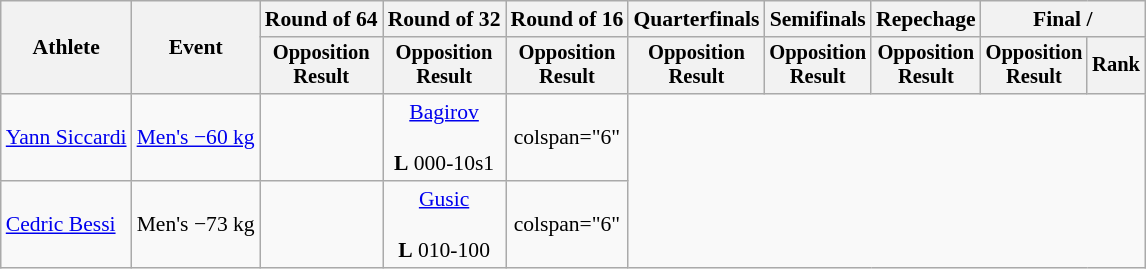<table class="wikitable" style="font-size:90%">
<tr>
<th rowspan="2">Athlete</th>
<th rowspan="2">Event</th>
<th>Round of 64</th>
<th>Round of 32</th>
<th>Round of 16</th>
<th>Quarterfinals</th>
<th>Semifinals</th>
<th>Repechage</th>
<th colspan=2>Final / </th>
</tr>
<tr style="font-size:95%">
<th>Opposition<br>Result</th>
<th>Opposition<br>Result</th>
<th>Opposition<br>Result</th>
<th>Opposition<br>Result</th>
<th>Opposition<br>Result</th>
<th>Opposition<br>Result</th>
<th>Opposition<br>Result</th>
<th>Rank</th>
</tr>
<tr align=center>
<td align=left><a href='#'>Yann Siccardi</a></td>
<td align=left><a href='#'>Men's −60 kg</a></td>
<td></td>
<td><a href='#'>Bagirov</a><br><br><strong>L</strong> 000-10s1</td>
<td>colspan="6" </td>
</tr>
<tr align=center>
<td align=left><a href='#'>Cedric Bessi</a></td>
<td align=left>Men's −73 kg</td>
<td></td>
<td><a href='#'>Gusic</a><br><br><strong>L</strong> 010-100</td>
<td>colspan="6" </td>
</tr>
</table>
